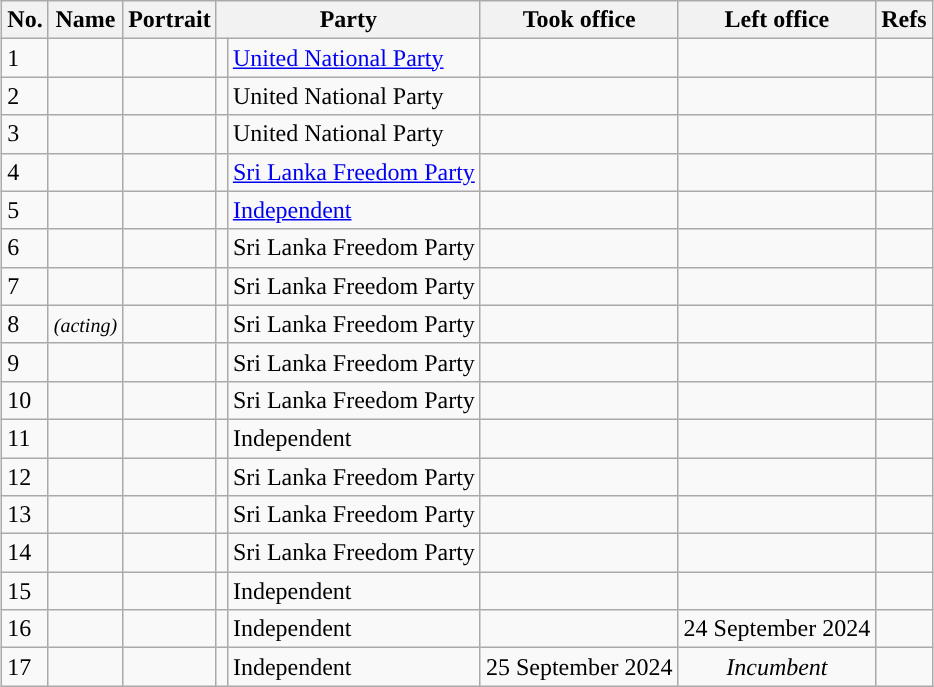<table class="wikitable plainrowheaders sortable" style="margin:1em auto; font-size:100%; text-align:left;">
<tr>
<th>No.</th>
<th>Name</th>
<th class="unsortable">Portrait</th>
<th colspan="2">Party</th>
<th>Took office</th>
<th>Left office</th>
<th class="unsortable">Refs</th>
</tr>
<tr>
<td>1</td>
<td></td>
<td></td>
<td style="background:"></td>
<td><a href='#'>United National Party</a></td>
<td align="center"></td>
<td align="center"></td>
<td align="center"></td>
</tr>
<tr>
<td>2</td>
<td></td>
<td></td>
<td style="background:"></td>
<td>United National Party</td>
<td align="center"></td>
<td align="center"></td>
<td align="center"></td>
</tr>
<tr>
<td>3</td>
<td></td>
<td></td>
<td style="background:"></td>
<td>United National Party</td>
<td align="center"></td>
<td align="center"></td>
<td align="center"></td>
</tr>
<tr>
<td>4</td>
<td></td>
<td></td>
<td style="background:"></td>
<td><a href='#'>Sri Lanka Freedom Party</a></td>
<td align="center"></td>
<td align="center"></td>
<td align="center"></td>
</tr>
<tr>
<td>5</td>
<td></td>
<td></td>
<td align="center" style="background:"></td>
<td><a href='#'>Independent</a></td>
<td align="center"></td>
<td align="center"></td>
<td align="center"></td>
</tr>
<tr>
<td>6</td>
<td></td>
<td></td>
<td style="background:"></td>
<td>Sri Lanka Freedom Party</td>
<td align="center"></td>
<td align="center"></td>
<td align="center"></td>
</tr>
<tr>
<td>7</td>
<td></td>
<td></td>
<td style="background:"></td>
<td>Sri Lanka Freedom Party</td>
<td align="center"></td>
<td align="center"></td>
<td align="center"></td>
</tr>
<tr>
<td>8</td>
<td> <small><em>(acting)</em></small></td>
<td></td>
<td style="background:"></td>
<td>Sri Lanka Freedom Party</td>
<td align="center"></td>
<td align="center"></td>
<td align="center"></td>
</tr>
<tr>
<td>9</td>
<td></td>
<td></td>
<td style="background:"></td>
<td>Sri Lanka Freedom Party</td>
<td align="center"></td>
<td align="center"></td>
<td align="center"></td>
</tr>
<tr>
<td>10</td>
<td></td>
<td></td>
<td style="background:"></td>
<td>Sri Lanka Freedom Party</td>
<td align="center"></td>
<td align="center"></td>
<td align="center"></td>
</tr>
<tr>
<td>11</td>
<td></td>
<td></td>
<td align="center" style="background:"></td>
<td>Independent</td>
<td align="center"></td>
<td align="center"></td>
<td align="center"></td>
</tr>
<tr>
<td>12</td>
<td></td>
<td></td>
<td style="background:"></td>
<td>Sri Lanka Freedom Party</td>
<td align="center"></td>
<td align="center"></td>
<td align="center"></td>
</tr>
<tr>
<td>13</td>
<td></td>
<td></td>
<td style="background:"></td>
<td>Sri Lanka Freedom Party</td>
<td align="center"></td>
<td align="center"></td>
<td align="center"></td>
</tr>
<tr>
<td>14</td>
<td></td>
<td></td>
<td style="background:"></td>
<td>Sri Lanka Freedom Party</td>
<td align="center"></td>
<td align="center"></td>
<td align="center"></td>
</tr>
<tr>
<td>15</td>
<td></td>
<td></td>
<td align="center" style="background:"></td>
<td>Independent</td>
<td align="center"></td>
<td align="center"></td>
<td></td>
</tr>
<tr>
<td>16</td>
<td></td>
<td></td>
<td align="center" style="background:"></td>
<td>Independent</td>
<td align="center"></td>
<td align="center">24 September 2024</td>
<td align="center"></td>
</tr>
<tr>
<td>17</td>
<td></td>
<td></td>
<td align="center" style="background:"></td>
<td>Independent</td>
<td align="center">25 September 2024</td>
<td align="center"><em>Incumbent</em></td>
<td align="center"></td>
</tr>
</table>
